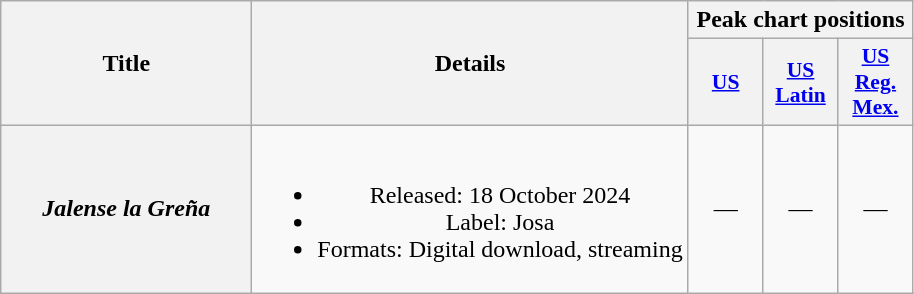<table class="wikitable plainrowheaders" style="text-align:center">
<tr>
<th scope="col" rowspan="2" style="width:10em;">Title</th>
<th scope="col" rowspan="2">Details</th>
<th scope="col" colspan="3">Peak chart positions</th>
</tr>
<tr>
<th scope="col" style="width:3em; font-size:90%"><a href='#'>US</a><br></th>
<th scope="col" style="width:3em; font-size:90%"><a href='#'>US<br>Latin</a><br></th>
<th scope="col" style="width:3em; font-size:90%"><a href='#'>US<br>Reg.<br>Mex.</a><br></th>
</tr>
<tr>
<th scope="row"><em>Jalense la Greña</em></th>
<td><br><ul><li>Released: 18 October 2024</li><li>Label: Josa</li><li>Formats: Digital download, streaming</li></ul></td>
<td>—</td>
<td>—</td>
<td>—</td>
</tr>
</table>
